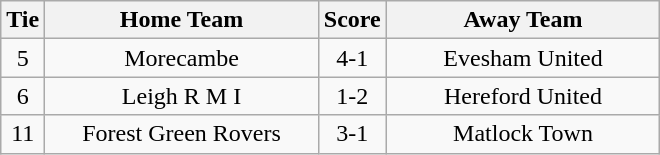<table class="wikitable" style="text-align:center;">
<tr>
<th width=20>Tie</th>
<th width=175>Home Team</th>
<th width=20>Score</th>
<th width=175>Away Team</th>
</tr>
<tr>
<td>5</td>
<td>Morecambe</td>
<td>4-1</td>
<td>Evesham United</td>
</tr>
<tr>
<td>6</td>
<td>Leigh R M I</td>
<td>1-2</td>
<td>Hereford United</td>
</tr>
<tr>
<td>11</td>
<td>Forest Green Rovers</td>
<td>3-1</td>
<td>Matlock Town</td>
</tr>
</table>
